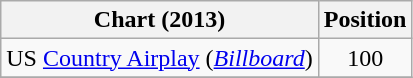<table class="wikitable sortable">
<tr>
<th scope="col">Chart (2013)</th>
<th scope="col">Position</th>
</tr>
<tr>
<td>US <a href='#'>Country Airplay</a> (<em><a href='#'>Billboard</a></em>)</td>
<td align="center">100</td>
</tr>
<tr>
</tr>
</table>
